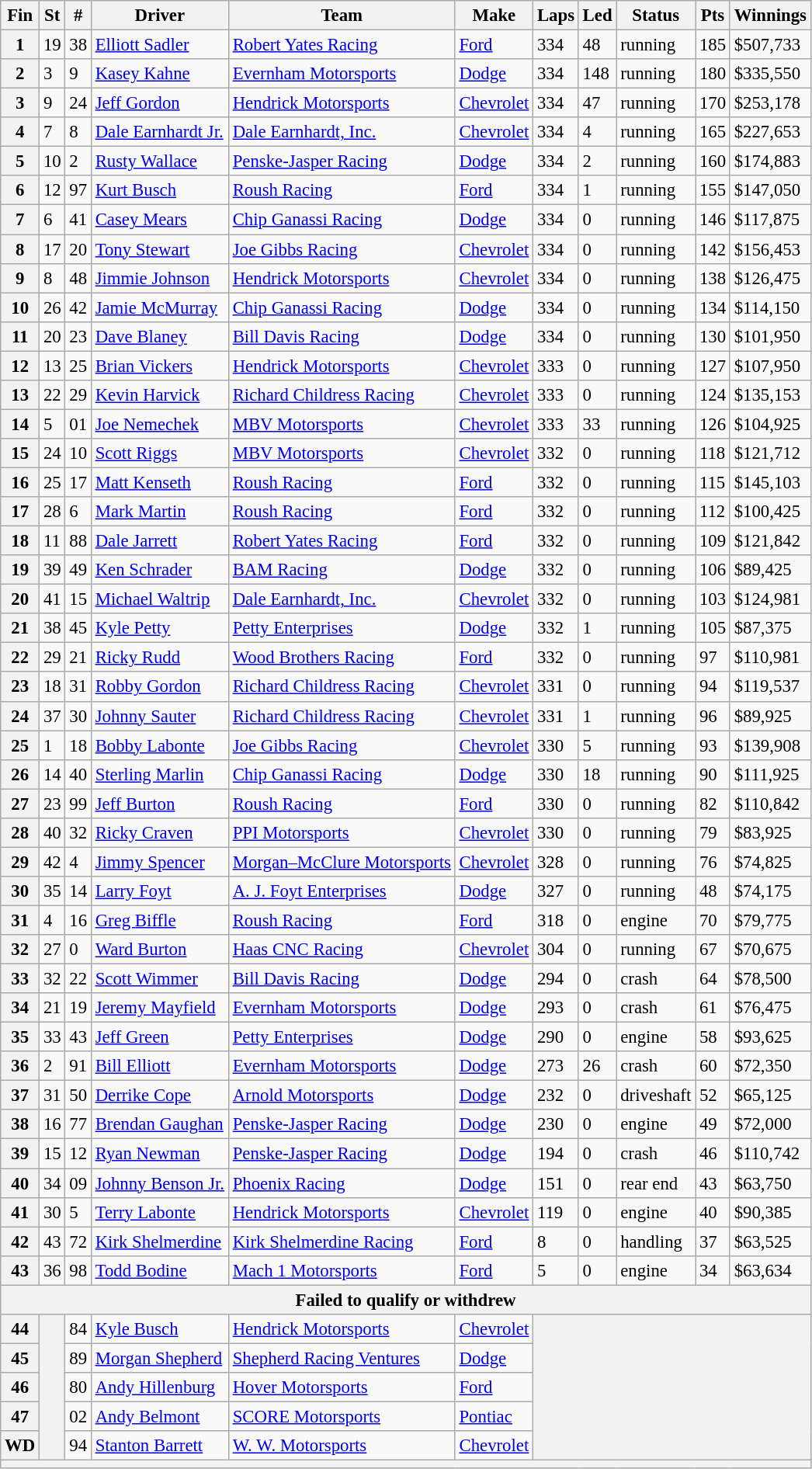<table class="wikitable sortable" style="font-size:95%">
<tr>
<th>Fin</th>
<th>St</th>
<th>#</th>
<th>Driver</th>
<th>Team</th>
<th>Make</th>
<th>Laps</th>
<th>Led</th>
<th>Status</th>
<th>Pts</th>
<th>Winnings</th>
</tr>
<tr>
<th>1</th>
<td>19</td>
<td>38</td>
<td><a href='#'>Elliott Sadler</a></td>
<td><a href='#'>Robert Yates Racing</a></td>
<td><a href='#'>Ford</a></td>
<td>334</td>
<td>48</td>
<td>running</td>
<td>185</td>
<td>$507,733</td>
</tr>
<tr>
<th>2</th>
<td>3</td>
<td>9</td>
<td><a href='#'>Kasey Kahne</a></td>
<td><a href='#'>Evernham Motorsports</a></td>
<td><a href='#'>Dodge</a></td>
<td>334</td>
<td>148</td>
<td>running</td>
<td>180</td>
<td>$335,550</td>
</tr>
<tr>
<th>3</th>
<td>9</td>
<td>24</td>
<td><a href='#'>Jeff Gordon</a></td>
<td><a href='#'>Hendrick Motorsports</a></td>
<td><a href='#'>Chevrolet</a></td>
<td>334</td>
<td>47</td>
<td>running</td>
<td>170</td>
<td>$253,178</td>
</tr>
<tr>
<th>4</th>
<td>7</td>
<td>8</td>
<td><a href='#'>Dale Earnhardt Jr.</a></td>
<td><a href='#'>Dale Earnhardt, Inc.</a></td>
<td><a href='#'>Chevrolet</a></td>
<td>334</td>
<td>4</td>
<td>running</td>
<td>165</td>
<td>$227,653</td>
</tr>
<tr>
<th>5</th>
<td>10</td>
<td>2</td>
<td><a href='#'>Rusty Wallace</a></td>
<td><a href='#'>Penske-Jasper Racing</a></td>
<td><a href='#'>Dodge</a></td>
<td>334</td>
<td>2</td>
<td>running</td>
<td>160</td>
<td>$174,883</td>
</tr>
<tr>
<th>6</th>
<td>12</td>
<td>97</td>
<td><a href='#'>Kurt Busch</a></td>
<td><a href='#'>Roush Racing</a></td>
<td><a href='#'>Ford</a></td>
<td>334</td>
<td>1</td>
<td>running</td>
<td>155</td>
<td>$147,050</td>
</tr>
<tr>
<th>7</th>
<td>6</td>
<td>41</td>
<td><a href='#'>Casey Mears</a></td>
<td><a href='#'>Chip Ganassi Racing</a></td>
<td><a href='#'>Dodge</a></td>
<td>334</td>
<td>0</td>
<td>running</td>
<td>146</td>
<td>$117,875</td>
</tr>
<tr>
<th>8</th>
<td>17</td>
<td>20</td>
<td><a href='#'>Tony Stewart</a></td>
<td><a href='#'>Joe Gibbs Racing</a></td>
<td><a href='#'>Chevrolet</a></td>
<td>334</td>
<td>0</td>
<td>running</td>
<td>142</td>
<td>$156,453</td>
</tr>
<tr>
<th>9</th>
<td>8</td>
<td>48</td>
<td><a href='#'>Jimmie Johnson</a></td>
<td><a href='#'>Hendrick Motorsports</a></td>
<td><a href='#'>Chevrolet</a></td>
<td>334</td>
<td>0</td>
<td>running</td>
<td>138</td>
<td>$126,475</td>
</tr>
<tr>
<th>10</th>
<td>26</td>
<td>42</td>
<td><a href='#'>Jamie McMurray</a></td>
<td><a href='#'>Chip Ganassi Racing</a></td>
<td><a href='#'>Dodge</a></td>
<td>334</td>
<td>0</td>
<td>running</td>
<td>134</td>
<td>$114,150</td>
</tr>
<tr>
<th>11</th>
<td>20</td>
<td>23</td>
<td><a href='#'>Dave Blaney</a></td>
<td><a href='#'>Bill Davis Racing</a></td>
<td><a href='#'>Dodge</a></td>
<td>334</td>
<td>0</td>
<td>running</td>
<td>130</td>
<td>$101,950</td>
</tr>
<tr>
<th>12</th>
<td>13</td>
<td>25</td>
<td><a href='#'>Brian Vickers</a></td>
<td><a href='#'>Hendrick Motorsports</a></td>
<td><a href='#'>Chevrolet</a></td>
<td>333</td>
<td>0</td>
<td>running</td>
<td>127</td>
<td>$107,950</td>
</tr>
<tr>
<th>13</th>
<td>22</td>
<td>29</td>
<td><a href='#'>Kevin Harvick</a></td>
<td><a href='#'>Richard Childress Racing</a></td>
<td><a href='#'>Chevrolet</a></td>
<td>333</td>
<td>0</td>
<td>running</td>
<td>124</td>
<td>$135,153</td>
</tr>
<tr>
<th>14</th>
<td>5</td>
<td>01</td>
<td><a href='#'>Joe Nemechek</a></td>
<td><a href='#'>MBV Motorsports</a></td>
<td><a href='#'>Chevrolet</a></td>
<td>333</td>
<td>33</td>
<td>running</td>
<td>126</td>
<td>$104,925</td>
</tr>
<tr>
<th>15</th>
<td>24</td>
<td>10</td>
<td><a href='#'>Scott Riggs</a></td>
<td><a href='#'>MBV Motorsports</a></td>
<td><a href='#'>Chevrolet</a></td>
<td>332</td>
<td>0</td>
<td>running</td>
<td>118</td>
<td>$121,712</td>
</tr>
<tr>
<th>16</th>
<td>25</td>
<td>17</td>
<td><a href='#'>Matt Kenseth</a></td>
<td><a href='#'>Roush Racing</a></td>
<td><a href='#'>Ford</a></td>
<td>332</td>
<td>0</td>
<td>running</td>
<td>115</td>
<td>$145,103</td>
</tr>
<tr>
<th>17</th>
<td>28</td>
<td>6</td>
<td><a href='#'>Mark Martin</a></td>
<td><a href='#'>Roush Racing</a></td>
<td><a href='#'>Ford</a></td>
<td>332</td>
<td>0</td>
<td>running</td>
<td>112</td>
<td>$100,425</td>
</tr>
<tr>
<th>18</th>
<td>11</td>
<td>88</td>
<td><a href='#'>Dale Jarrett</a></td>
<td><a href='#'>Robert Yates Racing</a></td>
<td><a href='#'>Ford</a></td>
<td>332</td>
<td>0</td>
<td>running</td>
<td>109</td>
<td>$121,842</td>
</tr>
<tr>
<th>19</th>
<td>39</td>
<td>49</td>
<td><a href='#'>Ken Schrader</a></td>
<td><a href='#'>BAM Racing</a></td>
<td><a href='#'>Dodge</a></td>
<td>332</td>
<td>0</td>
<td>running</td>
<td>106</td>
<td>$89,425</td>
</tr>
<tr>
<th>20</th>
<td>41</td>
<td>15</td>
<td><a href='#'>Michael Waltrip</a></td>
<td><a href='#'>Dale Earnhardt, Inc.</a></td>
<td><a href='#'>Chevrolet</a></td>
<td>332</td>
<td>0</td>
<td>running</td>
<td>103</td>
<td>$124,981</td>
</tr>
<tr>
<th>21</th>
<td>38</td>
<td>45</td>
<td><a href='#'>Kyle Petty</a></td>
<td><a href='#'>Petty Enterprises</a></td>
<td><a href='#'>Dodge</a></td>
<td>332</td>
<td>1</td>
<td>running</td>
<td>105</td>
<td>$87,375</td>
</tr>
<tr>
<th>22</th>
<td>29</td>
<td>21</td>
<td><a href='#'>Ricky Rudd</a></td>
<td><a href='#'>Wood Brothers Racing</a></td>
<td><a href='#'>Ford</a></td>
<td>332</td>
<td>0</td>
<td>running</td>
<td>97</td>
<td>$110,981</td>
</tr>
<tr>
<th>23</th>
<td>18</td>
<td>31</td>
<td><a href='#'>Robby Gordon</a></td>
<td><a href='#'>Richard Childress Racing</a></td>
<td><a href='#'>Chevrolet</a></td>
<td>331</td>
<td>0</td>
<td>running</td>
<td>94</td>
<td>$119,537</td>
</tr>
<tr>
<th>24</th>
<td>37</td>
<td>30</td>
<td><a href='#'>Johnny Sauter</a></td>
<td><a href='#'>Richard Childress Racing</a></td>
<td><a href='#'>Chevrolet</a></td>
<td>331</td>
<td>1</td>
<td>running</td>
<td>96</td>
<td>$89,925</td>
</tr>
<tr>
<th>25</th>
<td>1</td>
<td>18</td>
<td><a href='#'>Bobby Labonte</a></td>
<td><a href='#'>Joe Gibbs Racing</a></td>
<td><a href='#'>Chevrolet</a></td>
<td>330</td>
<td>5</td>
<td>running</td>
<td>93</td>
<td>$139,908</td>
</tr>
<tr>
<th>26</th>
<td>14</td>
<td>40</td>
<td><a href='#'>Sterling Marlin</a></td>
<td><a href='#'>Chip Ganassi Racing</a></td>
<td><a href='#'>Dodge</a></td>
<td>330</td>
<td>18</td>
<td>running</td>
<td>90</td>
<td>$111,925</td>
</tr>
<tr>
<th>27</th>
<td>23</td>
<td>99</td>
<td><a href='#'>Jeff Burton</a></td>
<td><a href='#'>Roush Racing</a></td>
<td><a href='#'>Ford</a></td>
<td>330</td>
<td>0</td>
<td>running</td>
<td>82</td>
<td>$110,842</td>
</tr>
<tr>
<th>28</th>
<td>40</td>
<td>32</td>
<td><a href='#'>Ricky Craven</a></td>
<td><a href='#'>PPI Motorsports</a></td>
<td><a href='#'>Chevrolet</a></td>
<td>330</td>
<td>0</td>
<td>running</td>
<td>79</td>
<td>$83,925</td>
</tr>
<tr>
<th>29</th>
<td>42</td>
<td>4</td>
<td><a href='#'>Jimmy Spencer</a></td>
<td><a href='#'>Morgan–McClure Motorsports</a></td>
<td><a href='#'>Chevrolet</a></td>
<td>328</td>
<td>0</td>
<td>running</td>
<td>76</td>
<td>$74,825</td>
</tr>
<tr>
<th>30</th>
<td>35</td>
<td>14</td>
<td><a href='#'>Larry Foyt</a></td>
<td><a href='#'>A. J. Foyt Enterprises</a></td>
<td><a href='#'>Dodge</a></td>
<td>327</td>
<td>0</td>
<td>running</td>
<td>48</td>
<td>$74,175</td>
</tr>
<tr>
<th>31</th>
<td>4</td>
<td>16</td>
<td><a href='#'>Greg Biffle</a></td>
<td><a href='#'>Roush Racing</a></td>
<td><a href='#'>Ford</a></td>
<td>318</td>
<td>0</td>
<td>engine</td>
<td>70</td>
<td>$79,775</td>
</tr>
<tr>
<th>32</th>
<td>27</td>
<td>0</td>
<td><a href='#'>Ward Burton</a></td>
<td><a href='#'>Haas CNC Racing</a></td>
<td><a href='#'>Chevrolet</a></td>
<td>304</td>
<td>0</td>
<td>running</td>
<td>67</td>
<td>$70,675</td>
</tr>
<tr>
<th>33</th>
<td>32</td>
<td>22</td>
<td><a href='#'>Scott Wimmer</a></td>
<td><a href='#'>Bill Davis Racing</a></td>
<td><a href='#'>Dodge</a></td>
<td>294</td>
<td>0</td>
<td>crash</td>
<td>64</td>
<td>$78,500</td>
</tr>
<tr>
<th>34</th>
<td>21</td>
<td>19</td>
<td><a href='#'>Jeremy Mayfield</a></td>
<td><a href='#'>Evernham Motorsports</a></td>
<td><a href='#'>Dodge</a></td>
<td>293</td>
<td>0</td>
<td>crash</td>
<td>61</td>
<td>$76,475</td>
</tr>
<tr>
<th>35</th>
<td>33</td>
<td>43</td>
<td><a href='#'>Jeff Green</a></td>
<td><a href='#'>Petty Enterprises</a></td>
<td><a href='#'>Dodge</a></td>
<td>290</td>
<td>0</td>
<td>engine</td>
<td>58</td>
<td>$93,625</td>
</tr>
<tr>
<th>36</th>
<td>2</td>
<td>91</td>
<td><a href='#'>Bill Elliott</a></td>
<td><a href='#'>Evernham Motorsports</a></td>
<td><a href='#'>Dodge</a></td>
<td>273</td>
<td>26</td>
<td>crash</td>
<td>60</td>
<td>$72,350</td>
</tr>
<tr>
<th>37</th>
<td>31</td>
<td>50</td>
<td><a href='#'>Derrike Cope</a></td>
<td><a href='#'>Arnold Motorsports</a></td>
<td><a href='#'>Dodge</a></td>
<td>232</td>
<td>0</td>
<td>driveshaft</td>
<td>52</td>
<td>$65,125</td>
</tr>
<tr>
<th>38</th>
<td>16</td>
<td>77</td>
<td><a href='#'>Brendan Gaughan</a></td>
<td><a href='#'>Penske-Jasper Racing</a></td>
<td><a href='#'>Dodge</a></td>
<td>230</td>
<td>0</td>
<td>engine</td>
<td>49</td>
<td>$72,000</td>
</tr>
<tr>
<th>39</th>
<td>15</td>
<td>12</td>
<td><a href='#'>Ryan Newman</a></td>
<td><a href='#'>Penske-Jasper Racing</a></td>
<td><a href='#'>Dodge</a></td>
<td>194</td>
<td>0</td>
<td>crash</td>
<td>46</td>
<td>$110,742</td>
</tr>
<tr>
<th>40</th>
<td>34</td>
<td>09</td>
<td><a href='#'>Johnny Benson Jr.</a></td>
<td><a href='#'>Phoenix Racing</a></td>
<td><a href='#'>Dodge</a></td>
<td>151</td>
<td>0</td>
<td>rear end</td>
<td>43</td>
<td>$63,750</td>
</tr>
<tr>
<th>41</th>
<td>30</td>
<td>5</td>
<td><a href='#'>Terry Labonte</a></td>
<td><a href='#'>Hendrick Motorsports</a></td>
<td><a href='#'>Chevrolet</a></td>
<td>119</td>
<td>0</td>
<td>engine</td>
<td>40</td>
<td>$90,385</td>
</tr>
<tr>
<th>42</th>
<td>43</td>
<td>72</td>
<td><a href='#'>Kirk Shelmerdine</a></td>
<td><a href='#'>Kirk Shelmerdine Racing</a></td>
<td><a href='#'>Ford</a></td>
<td>8</td>
<td>0</td>
<td>handling</td>
<td>37</td>
<td>$63,525</td>
</tr>
<tr>
<th>43</th>
<td>36</td>
<td>98</td>
<td><a href='#'>Todd Bodine</a></td>
<td><a href='#'>Mach 1 Motorsports</a></td>
<td><a href='#'>Ford</a></td>
<td>5</td>
<td>0</td>
<td>engine</td>
<td>34</td>
<td>$63,634</td>
</tr>
<tr>
<th colspan="11">Failed to qualify or withdrew</th>
</tr>
<tr>
<th>44</th>
<th rowspan="5"></th>
<td>84</td>
<td><a href='#'>Kyle Busch</a></td>
<td><a href='#'>Hendrick Motorsports</a></td>
<td><a href='#'>Chevrolet</a></td>
<th colspan="5" rowspan="5"></th>
</tr>
<tr>
<th>45</th>
<td>89</td>
<td><a href='#'>Morgan Shepherd</a></td>
<td><a href='#'>Shepherd Racing Ventures</a></td>
<td><a href='#'>Dodge</a></td>
</tr>
<tr>
<th>46</th>
<td>80</td>
<td><a href='#'>Andy Hillenburg</a></td>
<td><a href='#'>Hover Motorsports</a></td>
<td><a href='#'>Ford</a></td>
</tr>
<tr>
<th>47</th>
<td>02</td>
<td><a href='#'>Andy Belmont</a></td>
<td><a href='#'>SCORE Motorsports</a></td>
<td><a href='#'>Pontiac</a></td>
</tr>
<tr>
<th>WD</th>
<td>94</td>
<td><a href='#'>Stanton Barrett</a></td>
<td><a href='#'>W. W. Motorsports</a></td>
<td><a href='#'>Chevrolet</a></td>
</tr>
<tr>
<th colspan="11"></th>
</tr>
</table>
